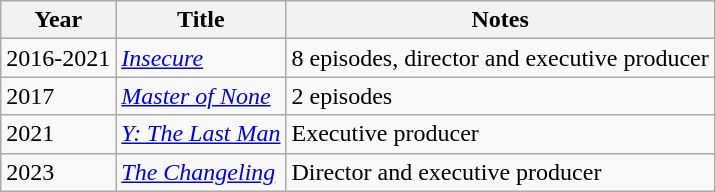<table class="wikitable sortable">
<tr>
<th>Year</th>
<th>Title</th>
<th>Notes</th>
</tr>
<tr>
<td>2016-2021</td>
<td><em><a href='#'>Insecure</a></em></td>
<td>8 episodes, director and executive producer</td>
</tr>
<tr>
<td>2017</td>
<td><em><a href='#'>Master of None</a></em></td>
<td>2 episodes</td>
</tr>
<tr>
<td>2021</td>
<td><em><a href='#'>Y: The Last Man</a></em></td>
<td>Executive producer</td>
</tr>
<tr>
<td>2023</td>
<td><em><a href='#'>The Changeling</a></em></td>
<td>Director and executive producer</td>
</tr>
</table>
